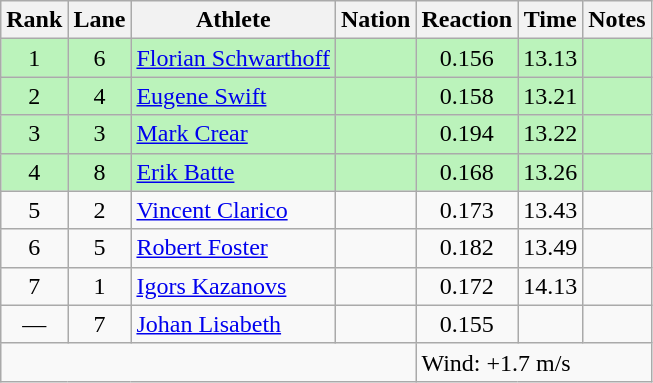<table class="wikitable sortable" style="text-align:center">
<tr>
<th>Rank</th>
<th>Lane</th>
<th>Athlete</th>
<th>Nation</th>
<th>Reaction</th>
<th>Time</th>
<th>Notes</th>
</tr>
<tr style="background:#bbf3bb;">
<td>1</td>
<td>6</td>
<td align=left><a href='#'>Florian Schwarthoff</a></td>
<td align=left></td>
<td>0.156</td>
<td>13.13</td>
<td></td>
</tr>
<tr style="background:#bbf3bb;">
<td>2</td>
<td>4</td>
<td align=left><a href='#'>Eugene Swift</a></td>
<td align=left></td>
<td>0.158</td>
<td>13.21</td>
<td></td>
</tr>
<tr style="background:#bbf3bb;">
<td>3</td>
<td>3</td>
<td align=left><a href='#'>Mark Crear</a></td>
<td align=left></td>
<td>0.194</td>
<td>13.22</td>
<td></td>
</tr>
<tr style="background:#bbf3bb;">
<td>4</td>
<td>8</td>
<td align=left><a href='#'>Erik Batte</a></td>
<td align=left></td>
<td>0.168</td>
<td>13.26</td>
<td></td>
</tr>
<tr>
<td>5</td>
<td>2</td>
<td align=left><a href='#'>Vincent Clarico</a></td>
<td align=left></td>
<td>0.173</td>
<td>13.43</td>
<td></td>
</tr>
<tr>
<td>6</td>
<td>5</td>
<td align=left><a href='#'>Robert Foster</a></td>
<td align=left></td>
<td>0.182</td>
<td>13.49</td>
<td></td>
</tr>
<tr>
<td>7</td>
<td>1</td>
<td align=left><a href='#'>Igors Kazanovs</a></td>
<td align=left></td>
<td>0.172</td>
<td>14.13</td>
<td></td>
</tr>
<tr>
<td data-sort-value=8>—</td>
<td>7</td>
<td align=left><a href='#'>Johan Lisabeth</a></td>
<td align=left></td>
<td>0.155</td>
<td data-sort-value=99.99></td>
<td></td>
</tr>
<tr class="sortbottom">
<td colspan=4></td>
<td colspan="3" style="text-align:left;">Wind: +1.7 m/s</td>
</tr>
</table>
